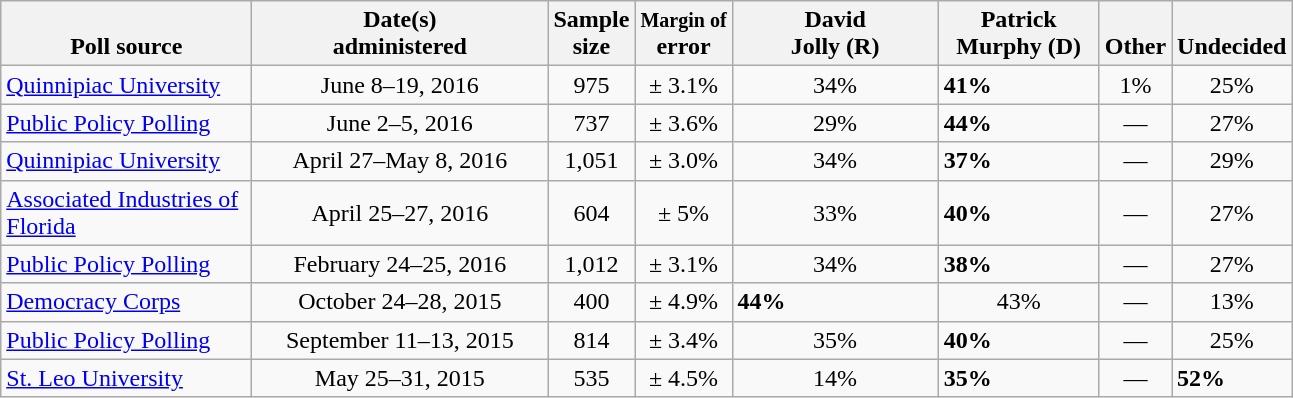<table class="wikitable">
<tr valign= bottom>
<th style="width:160px;">Poll source</th>
<th style="width:190px;">Date(s)<br>administered</th>
<th class=small>Sample<br>size</th>
<th><small>Margin of</small><br>error</th>
<th style="width:130px;">David<br>Jolly (R)</th>
<th style="width:100px;">Patrick<br>Murphy (D)</th>
<th>Other</th>
<th>Undecided</th>
</tr>
<tr>
<td><a href='#'>Quinnipiac University</a></td>
<td align=center>June 8–19, 2016</td>
<td align=center>975</td>
<td align=center>± 3.1%</td>
<td align=center>34%</td>
<td><strong>41%</strong></td>
<td align=center>1%</td>
<td align=center>25%</td>
</tr>
<tr>
<td><a href='#'>Public Policy Polling</a></td>
<td align=center>June 2–5, 2016</td>
<td align=center>737</td>
<td align=center>± 3.6%</td>
<td align=center>29%</td>
<td><strong>44%</strong></td>
<td align=center>—</td>
<td align=center>27%</td>
</tr>
<tr>
<td><a href='#'>Quinnipiac University</a></td>
<td align=center>April 27–May 8, 2016</td>
<td align=center>1,051</td>
<td align=center>± 3.0%</td>
<td align=center>34%</td>
<td><strong>37%</strong></td>
<td align=center>—</td>
<td align=center>29%</td>
</tr>
<tr>
<td><a href='#'>Associated Industries of Florida</a></td>
<td align=center>April 25–27, 2016</td>
<td align=center>604</td>
<td align=center>± 5%</td>
<td align=center>33%</td>
<td><strong>40%</strong></td>
<td align=center>—</td>
<td align=center>27%</td>
</tr>
<tr>
<td><a href='#'>Public Policy Polling</a></td>
<td align=center>February 24–25, 2016</td>
<td align=center>1,012</td>
<td align=center>± 3.1%</td>
<td align=center>34%</td>
<td><strong>38%</strong></td>
<td align=center>—</td>
<td align=center>27%</td>
</tr>
<tr>
<td><a href='#'>Democracy Corps</a></td>
<td align=center>October 24–28, 2015</td>
<td align=center>400</td>
<td align=center>± 4.9%</td>
<td><strong>44%</strong></td>
<td align=center>43%</td>
<td align=center>—</td>
<td align=center>13%</td>
</tr>
<tr>
<td><a href='#'>Public Policy Polling</a></td>
<td align=center>September 11–13, 2015</td>
<td align=center>814</td>
<td align=center>± 3.4%</td>
<td align=center>35%</td>
<td><strong>40%</strong></td>
<td align=center>—</td>
<td align=center>25%</td>
</tr>
<tr>
<td><a href='#'>St. Leo University</a></td>
<td align=center>May 25–31, 2015</td>
<td align=center>535</td>
<td align=center>± 4.5%</td>
<td align=center>14%</td>
<td><strong>35%</strong></td>
<td align=center>—</td>
<td><strong>52%</strong></td>
</tr>
</table>
